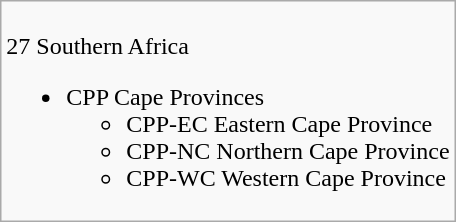<table class="wikitable">
<tr valign=top>
<td><br>27 Southern Africa<ul><li>CPP Cape Provinces<ul><li>CPP-EC Eastern Cape Province</li><li>CPP-NC Northern Cape Province</li><li>CPP-WC Western Cape Province</li></ul></li></ul></td>
</tr>
</table>
